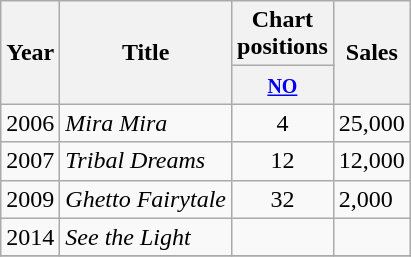<table class="wikitable">
<tr>
<th rowspan="2">Year</th>
<th rowspan="2">Title</th>
<th colspan="1">Chart positions</th>
<th rowspan="2">Sales</th>
</tr>
<tr>
<th width="50"><small><a href='#'>NO</a></small></th>
</tr>
<tr>
<td>2006</td>
<td><em>Mira Mira</em></td>
<td align="center">4</td>
<td>25,000</td>
</tr>
<tr>
<td>2007</td>
<td><em>Tribal Dreams</em></td>
<td align="center">12</td>
<td>12,000</td>
</tr>
<tr>
<td>2009</td>
<td><em>Ghetto Fairytale</em></td>
<td align="center">32</td>
<td>2,000</td>
</tr>
<tr>
<td>2014</td>
<td><em>See the Light</em></td>
<td align="center"></td>
<td></td>
</tr>
<tr>
</tr>
</table>
